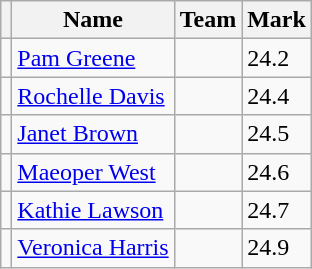<table class=wikitable>
<tr>
<th></th>
<th>Name</th>
<th>Team</th>
<th>Mark</th>
</tr>
<tr>
<td></td>
<td><a href='#'>Pam Greene</a></td>
<td></td>
<td>24.2</td>
</tr>
<tr>
<td></td>
<td><a href='#'>Rochelle Davis</a></td>
<td></td>
<td>24.4</td>
</tr>
<tr>
<td></td>
<td><a href='#'>Janet Brown</a></td>
<td></td>
<td>24.5</td>
</tr>
<tr>
<td></td>
<td><a href='#'>Maeoper West</a></td>
<td></td>
<td>24.6</td>
</tr>
<tr>
<td></td>
<td><a href='#'>Kathie Lawson</a></td>
<td></td>
<td>24.7</td>
</tr>
<tr>
<td></td>
<td><a href='#'>Veronica Harris</a></td>
<td></td>
<td>24.9</td>
</tr>
</table>
